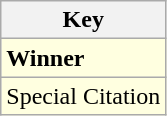<table class="wikitable">
<tr>
<th>Key</th>
</tr>
<tr style="background:lightyellow;">
<td><strong>Winner</strong></td>
</tr>
<tr style="background:lightyellow;">
<td>Special Citation</td>
</tr>
</table>
